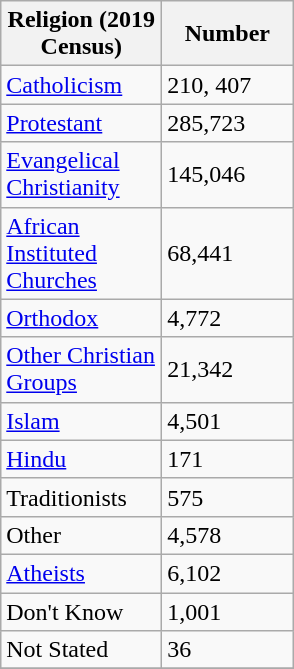<table class="wikitable">
<tr>
<th style="width:100px;">Religion (2019 Census)</th>
<th style="width:80px;">Number</th>
</tr>
<tr>
<td><a href='#'>Catholicism</a></td>
<td>210, 407</td>
</tr>
<tr>
<td><a href='#'>Protestant</a></td>
<td>285,723</td>
</tr>
<tr>
<td><a href='#'>Evangelical Christianity</a></td>
<td>145,046</td>
</tr>
<tr>
<td><a href='#'>African Instituted Churches</a></td>
<td>68,441</td>
</tr>
<tr>
<td><a href='#'>Orthodox</a></td>
<td>4,772</td>
</tr>
<tr>
<td><a href='#'>Other Christian Groups</a></td>
<td>21,342</td>
</tr>
<tr>
<td><a href='#'>Islam</a></td>
<td>4,501</td>
</tr>
<tr>
<td><a href='#'>Hindu</a></td>
<td>171</td>
</tr>
<tr>
<td>Traditionists</td>
<td>575</td>
</tr>
<tr>
<td>Other</td>
<td>4,578</td>
</tr>
<tr>
<td><a href='#'>Atheists</a></td>
<td>6,102</td>
</tr>
<tr>
<td>Don't Know</td>
<td>1,001</td>
</tr>
<tr>
<td>Not Stated</td>
<td>36</td>
</tr>
<tr>
</tr>
</table>
